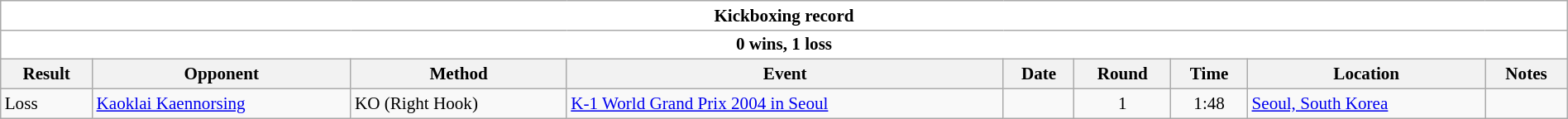<table class="wikitable collapsible" style="font-size:88%; width:100%;">
<tr>
<th colspan=9 style="background:#fff">Kickboxing record</th>
</tr>
<tr>
<td colspan=9 style="background:#fff; text-align:center;"><strong>0 wins, 1 loss</strong></td>
</tr>
<tr>
<th>Result</th>
<th>Opponent</th>
<th>Method</th>
<th>Event</th>
<th>Date</th>
<th>Round</th>
<th>Time</th>
<th>Location</th>
<th>Notes</th>
</tr>
<tr>
<td>Loss</td>
<td> <a href='#'>Kaoklai Kaennorsing</a></td>
<td>KO (Right Hook)</td>
<td><a href='#'>K-1 World Grand Prix 2004 in Seoul</a></td>
<td></td>
<td style="text-align:center;">1</td>
<td style="text-align:center;">1:48</td>
<td><a href='#'>Seoul, South Korea</a></td>
<td></td>
</tr>
</table>
